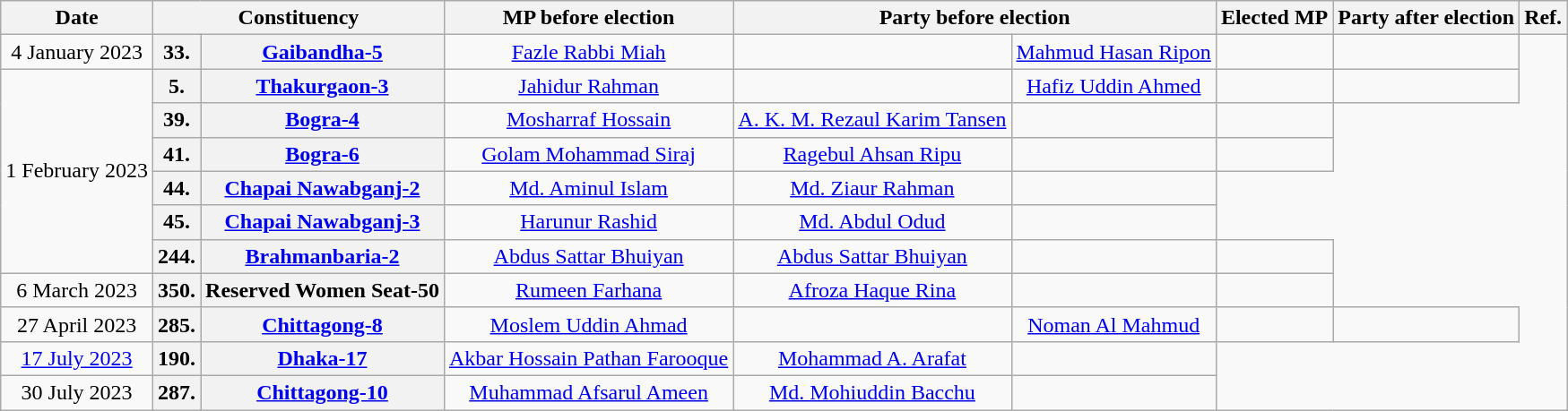<table class="wikitable sortable" style="text-align:center;">
<tr>
<th>Date</th>
<th colspan="2">Constituency</th>
<th>MP before election</th>
<th colspan="2">Party before election</th>
<th>Elected MP</th>
<th colspan="2">Party after election</th>
<th>Ref.</th>
</tr>
<tr>
<td>4 January 2023</td>
<th>33.</th>
<th><a href='#'>Gaibandha-5</a></th>
<td><a href='#'>Fazle Rabbi Miah</a></td>
<td></td>
<td><a href='#'>Mahmud Hasan Ripon</a></td>
<td></td>
<td></td>
</tr>
<tr>
<td rowspan="6">1 February 2023</td>
<th>5.</th>
<th><a href='#'>Thakurgaon-3</a></th>
<td><a href='#'>Jahidur Rahman</a></td>
<td></td>
<td><a href='#'>Hafiz Uddin Ahmed</a></td>
<td></td>
<td></td>
</tr>
<tr>
<th>39.</th>
<th><a href='#'>Bogra-4</a></th>
<td><a href='#'>Mosharraf Hossain</a></td>
<td><a href='#'>A. K. M. Rezaul Karim Tansen</a></td>
<td></td>
<td></td>
</tr>
<tr>
<th>41.</th>
<th><a href='#'>Bogra-6</a></th>
<td><a href='#'>Golam Mohammad Siraj</a></td>
<td><a href='#'>Ragebul Ahsan Ripu</a></td>
<td></td>
<td></td>
</tr>
<tr>
<th>44.</th>
<th><a href='#'>Chapai Nawabganj-2</a></th>
<td><a href='#'>Md. Aminul Islam</a></td>
<td><a href='#'>Md. Ziaur Rahman</a></td>
<td></td>
</tr>
<tr>
<th>45.</th>
<th><a href='#'>Chapai Nawabganj-3</a></th>
<td><a href='#'>Harunur Rashid</a></td>
<td><a href='#'>Md. Abdul Odud</a></td>
<td></td>
</tr>
<tr>
<th>244.</th>
<th><a href='#'>Brahmanbaria-2</a></th>
<td><a href='#'>Abdus Sattar Bhuiyan</a></td>
<td><a href='#'>Abdus Sattar Bhuiyan</a></td>
<td></td>
<td></td>
</tr>
<tr>
<td>6 March 2023</td>
<th>350.</th>
<th>Reserved Women Seat-50</th>
<td><a href='#'>Rumeen Farhana</a></td>
<td><a href='#'>Afroza Haque Rina</a></td>
<td></td>
<td></td>
</tr>
<tr>
<td>27 April 2023</td>
<th>285.</th>
<th><a href='#'>Chittagong-8</a></th>
<td><a href='#'>Moslem Uddin Ahmad</a></td>
<td></td>
<td><a href='#'>Noman Al Mahmud</a></td>
<td></td>
<td></td>
</tr>
<tr>
<td><a href='#'>17 July 2023</a></td>
<th>190.</th>
<th><a href='#'>Dhaka-17</a></th>
<td><a href='#'>Akbar Hossain Pathan Farooque</a></td>
<td><a href='#'>Mohammad A. Arafat</a></td>
<td></td>
</tr>
<tr>
<td>30 July 2023</td>
<th>287.</th>
<th><a href='#'>Chittagong-10</a></th>
<td><a href='#'>Muhammad Afsarul Ameen</a></td>
<td><a href='#'>Md. Mohiuddin Bacchu</a></td>
<td></td>
</tr>
</table>
